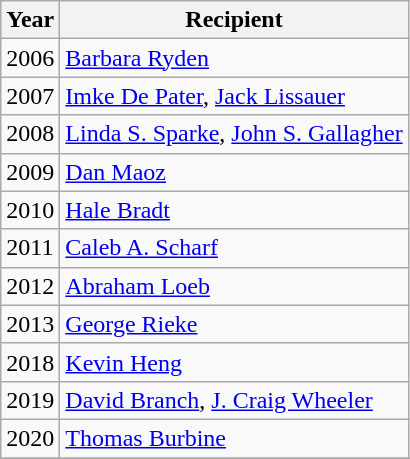<table class="wikitable">
<tr ---->
<th>Year</th>
<th>Recipient</th>
</tr>
<tr ---->
<td>2006</td>
<td><a href='#'>Barbara Ryden</a></td>
</tr>
<tr ---->
<td>2007</td>
<td><a href='#'>Imke De Pater</a>, <a href='#'>Jack Lissauer</a></td>
</tr>
<tr ---->
<td>2008</td>
<td><a href='#'>Linda S. Sparke</a>, <a href='#'>John S. Gallagher</a></td>
</tr>
<tr ---->
<td>2009</td>
<td><a href='#'>Dan Maoz</a></td>
</tr>
<tr ---->
<td>2010</td>
<td><a href='#'>Hale Bradt</a></td>
</tr>
<tr ---->
<td>2011</td>
<td><a href='#'>Caleb A. Scharf</a></td>
</tr>
<tr ---->
<td>2012</td>
<td><a href='#'>Abraham Loeb</a></td>
</tr>
<tr ---->
<td>2013</td>
<td><a href='#'>George Rieke</a></td>
</tr>
<tr ---->
<td>2018</td>
<td><a href='#'>Kevin Heng</a></td>
</tr>
<tr ---->
<td>2019</td>
<td><a href='#'>David Branch</a>, <a href='#'>J. Craig Wheeler</a></td>
</tr>
<tr ---->
<td>2020</td>
<td><a href='#'>Thomas Burbine </a></td>
</tr>
<tr ---->
</tr>
</table>
